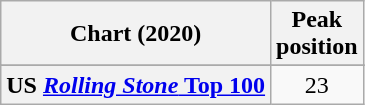<table class="wikitable sortable plainrowheaders" style="text-align:center">
<tr>
<th scope="col">Chart (2020)</th>
<th scope="col">Peak<br>position</th>
</tr>
<tr>
</tr>
<tr>
</tr>
<tr>
</tr>
<tr>
</tr>
<tr>
</tr>
<tr>
</tr>
<tr>
<th scope="row">US <a href='#'><em>Rolling Stone</em> Top 100</a></th>
<td>23</td>
</tr>
</table>
